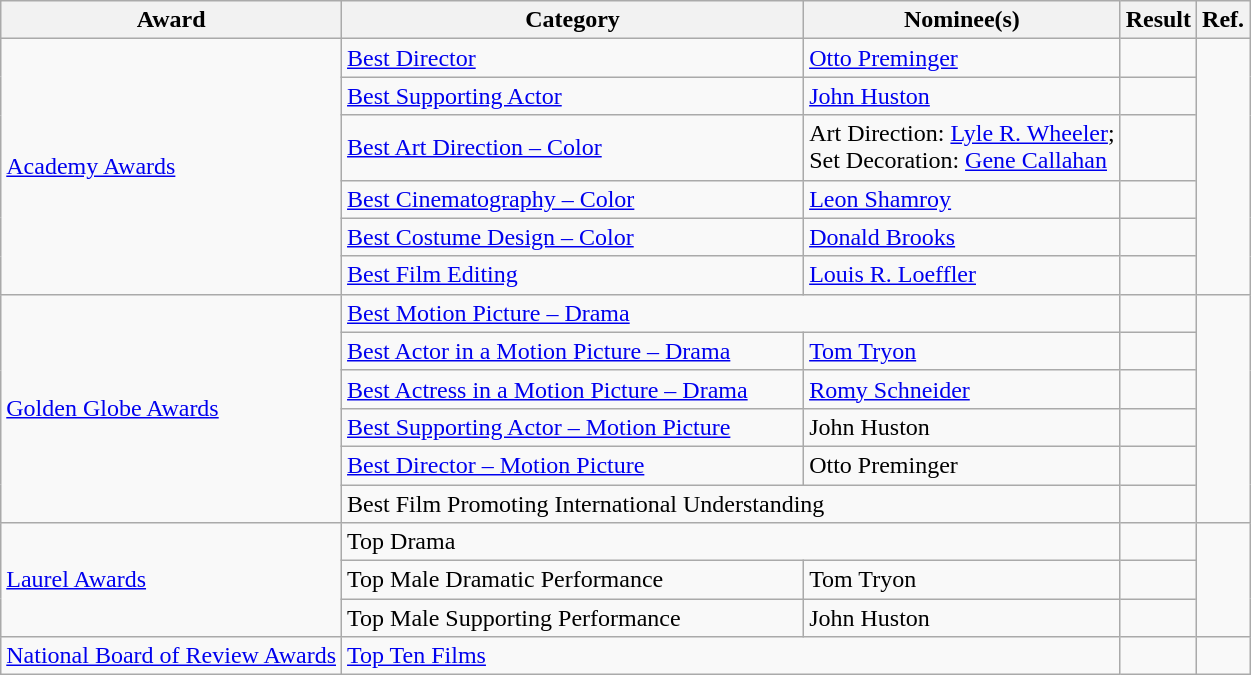<table class="wikitable plainrowheaders">
<tr>
<th>Award</th>
<th scope="col" style="width:37%;">Category</th>
<th>Nominee(s)</th>
<th>Result</th>
<th>Ref.</th>
</tr>
<tr>
<td rowspan="6"><a href='#'>Academy Awards</a></td>
<td><a href='#'>Best Director</a></td>
<td><a href='#'>Otto Preminger</a></td>
<td></td>
<td align="center" rowspan="6"></td>
</tr>
<tr>
<td><a href='#'>Best Supporting Actor</a></td>
<td><a href='#'>John Huston</a></td>
<td></td>
</tr>
<tr>
<td><a href='#'>Best Art Direction – Color</a></td>
<td>Art Direction: <a href='#'>Lyle R. Wheeler</a>; <br> Set Decoration: <a href='#'>Gene Callahan</a></td>
<td></td>
</tr>
<tr>
<td><a href='#'>Best Cinematography – Color</a></td>
<td><a href='#'>Leon Shamroy</a></td>
<td></td>
</tr>
<tr>
<td><a href='#'>Best Costume Design – Color</a></td>
<td><a href='#'>Donald Brooks</a></td>
<td></td>
</tr>
<tr>
<td><a href='#'>Best Film Editing</a></td>
<td><a href='#'>Louis R. Loeffler</a></td>
<td></td>
</tr>
<tr>
<td rowspan="6"><a href='#'>Golden Globe Awards</a></td>
<td colspan="2"><a href='#'>Best Motion Picture – Drama</a></td>
<td></td>
<td align="center" rowspan="6"></td>
</tr>
<tr>
<td><a href='#'>Best Actor in a Motion Picture – Drama</a></td>
<td><a href='#'>Tom Tryon</a></td>
<td></td>
</tr>
<tr>
<td><a href='#'>Best Actress in a Motion Picture – Drama</a></td>
<td><a href='#'>Romy Schneider</a></td>
<td></td>
</tr>
<tr>
<td><a href='#'>Best Supporting Actor – Motion Picture</a></td>
<td>John Huston</td>
<td></td>
</tr>
<tr>
<td><a href='#'>Best Director – Motion Picture</a></td>
<td>Otto Preminger</td>
<td></td>
</tr>
<tr>
<td colspan="2">Best Film Promoting International Understanding</td>
<td></td>
</tr>
<tr>
<td rowspan="3"><a href='#'>Laurel Awards</a></td>
<td colspan="2">Top Drama</td>
<td></td>
<td align="center" rowspan="3"></td>
</tr>
<tr>
<td>Top Male Dramatic Performance</td>
<td>Tom Tryon</td>
<td></td>
</tr>
<tr>
<td>Top Male Supporting Performance</td>
<td>John Huston</td>
<td></td>
</tr>
<tr>
<td><a href='#'>National Board of Review Awards</a></td>
<td colspan="2"><a href='#'>Top Ten Films</a></td>
<td></td>
<td align="center"></td>
</tr>
</table>
